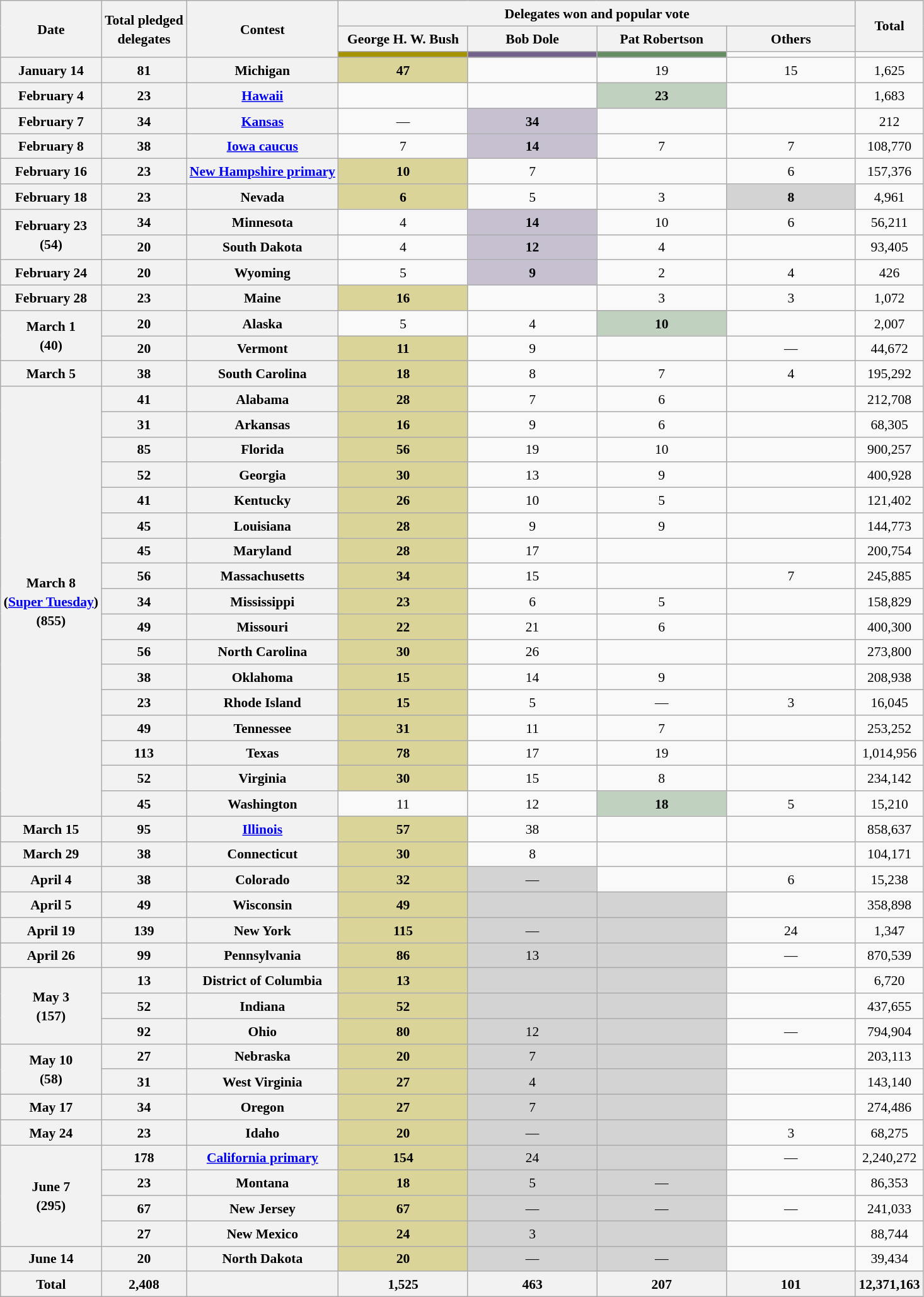<table class="wikitable" style="text-align:center;font-size:90%;line-height:20px">
<tr>
<th rowspan="3">Date<br></th>
<th rowspan="3">Total pledged<br>delegates</th>
<th rowspan="3">Contest</th>
<th colspan="4">Delegates won and popular vote</th>
<th rowspan="2">Total</th>
</tr>
<tr>
<th style="width:130px;">George H. W. Bush</th>
<th style="width:130px;">Bob Dole</th>
<th style="width:130px;">Pat Robertson</th>
<th style="width:130px;">Others</th>
</tr>
<tr>
<td style="background:#a59400;"></td>
<td style="background:#73638c;"></td>
<td style="background:#668c63;"></td>
<td></td>
<td></td>
</tr>
<tr>
<th>January 14</th>
<th>81</th>
<th>Michigan</th>
<td style="background:#DBD499;"><strong>47<br></strong></td>
<td><br></td>
<td>19<br></td>
<td>15<br></td>
<td>1,625</td>
</tr>
<tr>
<th>February 4</th>
<th>23</th>
<th><a href='#'>Hawaii</a></th>
<td><br></td>
<td><br></td>
<td style="background:#c1d1c0;"><strong>23<br></strong></td>
<td><br></td>
<td>1,683</td>
</tr>
<tr>
<th>February 7</th>
<th>34</th>
<th><a href='#'>Kansas</a></th>
<td>—</td>
<td style="background:#c7c0d1;"><strong>34<br></strong></td>
<td><br></td>
<td><br></td>
<td>212</td>
</tr>
<tr>
<th>February 8</th>
<th>38</th>
<th><a href='#'>Iowa caucus</a></th>
<td>7<br></td>
<td style="background:#c7c0d1;"><strong>14<br></strong></td>
<td>7<br></td>
<td>7<br></td>
<td>108,770</td>
</tr>
<tr>
<th>February 16</th>
<th>23</th>
<th><a href='#'>New Hampshire primary</a></th>
<td style="background:#DBD499;"><strong>10<br></strong></td>
<td>7<br></td>
<td><br></td>
<td>6<br></td>
<td>157,376</td>
</tr>
<tr>
<th>February 18</th>
<th>23</th>
<th>Nevada</th>
<td style="background:#DBD499;"><strong>6<br></strong></td>
<td>5<br></td>
<td>3<br></td>
<td style="background:lightgray;"><strong>8<br></strong></td>
<td>4,961</td>
</tr>
<tr>
<th rowspan="2">February 23<br>(54)</th>
<th>34</th>
<th>Minnesota</th>
<td>4<br></td>
<td style="background:#c7c0d1;"><strong>14<br></strong></td>
<td>10<br></td>
<td>6<br></td>
<td>56,211</td>
</tr>
<tr>
<th>20</th>
<th>South Dakota</th>
<td>4<br></td>
<td style="background:#c7c0d1;"><strong>12<br></strong></td>
<td>4<br></td>
<td><br></td>
<td>93,405</td>
</tr>
<tr>
<th>February 24</th>
<th>20</th>
<th>Wyoming</th>
<td>5<br></td>
<td style="background:#c7c0d1;"><strong>9<br></strong></td>
<td>2<br></td>
<td>4<br></td>
<td>426</td>
</tr>
<tr>
<th>February 28</th>
<th>23</th>
<th>Maine</th>
<td style="background:#DBD499;"><strong>16<br></strong></td>
<td><br></td>
<td>3<br></td>
<td>3<br></td>
<td>1,072</td>
</tr>
<tr>
<th rowspan="2">March 1<br>(40)</th>
<th>20</th>
<th>Alaska</th>
<td>5<br></td>
<td>4<br></td>
<td style="background:#c1d1c0;"><strong>10<br></strong></td>
<td><br></td>
<td>2,007</td>
</tr>
<tr>
<th>20</th>
<th>Vermont</th>
<td style="background:#DBD499;"><strong>11<br></strong></td>
<td>9<br></td>
<td><br></td>
<td>—</td>
<td>44,672</td>
</tr>
<tr>
<th>March 5</th>
<th>38</th>
<th>South Carolina</th>
<td style="background:#DBD499;"><strong>18<br></strong></td>
<td>8<br></td>
<td>7<br></td>
<td>4<br></td>
<td>195,292</td>
</tr>
<tr>
<th rowspan="17">March 8<br>(<a href='#'>Super Tuesday</a>)<br>(855)</th>
<th>41</th>
<th>Alabama</th>
<td style="background:#DBD499;"><strong>28<br></strong></td>
<td>7<br></td>
<td>6<br></td>
<td><br></td>
<td>212,708</td>
</tr>
<tr>
<th>31</th>
<th>Arkansas</th>
<td style="background:#DBD499;"><strong>16<br></strong></td>
<td>9<br></td>
<td>6<br></td>
<td><br></td>
<td>68,305</td>
</tr>
<tr>
<th>85</th>
<th>Florida</th>
<td style="background:#DBD499;"><strong>56<br></strong></td>
<td>19<br></td>
<td>10<br></td>
<td><br></td>
<td>900,257</td>
</tr>
<tr>
<th>52</th>
<th>Georgia</th>
<td style="background:#DBD499;"><strong>30<br></strong></td>
<td>13<br></td>
<td>9<br></td>
<td><br></td>
<td>400,928</td>
</tr>
<tr>
<th>41</th>
<th>Kentucky</th>
<td style="background:#DBD499;"><strong>26<br></strong></td>
<td>10<br></td>
<td>5<br></td>
<td><br></td>
<td>121,402</td>
</tr>
<tr>
<th>45</th>
<th>Louisiana</th>
<td style="background:#DBD499;"><strong>28<br></strong></td>
<td>9<br></td>
<td>9<br></td>
<td><br></td>
<td>144,773</td>
</tr>
<tr>
<th>45</th>
<th>Maryland</th>
<td style="background:#DBD499;"><strong>28<br></strong></td>
<td>17<br></td>
<td><br></td>
<td><br></td>
<td>200,754</td>
</tr>
<tr>
<th>56</th>
<th>Massachusetts</th>
<td style="background:#DBD499;"><strong>34<br></strong></td>
<td>15<br></td>
<td><br></td>
<td>7<br></td>
<td>245,885</td>
</tr>
<tr>
<th>34</th>
<th>Mississippi</th>
<td style="background:#DBD499;"><strong>23<br></strong></td>
<td>6<br></td>
<td>5<br></td>
<td><br></td>
<td>158,829</td>
</tr>
<tr>
<th>49</th>
<th>Missouri</th>
<td style="background:#DBD499;"><strong>22<br></strong></td>
<td>21<br></td>
<td>6<br></td>
<td><br></td>
<td>400,300</td>
</tr>
<tr>
<th>56</th>
<th>North Carolina</th>
<td style="background:#DBD499;"><strong>30<br></strong></td>
<td>26<br></td>
<td><br></td>
<td><br></td>
<td>273,800</td>
</tr>
<tr>
<th>38</th>
<th>Oklahoma</th>
<td style="background:#DBD499;"><strong>15<br></strong></td>
<td>14<br></td>
<td>9<br></td>
<td><br></td>
<td>208,938</td>
</tr>
<tr>
<th>23</th>
<th>Rhode Island</th>
<td style="background:#DBD499;"><strong>15<br></strong></td>
<td>5<br></td>
<td>—</td>
<td>3<br></td>
<td>16,045</td>
</tr>
<tr>
<th>49</th>
<th>Tennessee</th>
<td style="background:#DBD499;"><strong>31<br></strong></td>
<td>11<br></td>
<td>7<br></td>
<td><br></td>
<td>253,252</td>
</tr>
<tr>
<th>113</th>
<th>Texas</th>
<td style="background:#DBD499;"><strong>78<br></strong></td>
<td>17<br></td>
<td>19<br></td>
<td><br></td>
<td>1,014,956</td>
</tr>
<tr>
<th>52</th>
<th>Virginia</th>
<td style="background:#DBD499;"><strong>30<br></strong></td>
<td>15<br></td>
<td>8<br></td>
<td><br></td>
<td>234,142</td>
</tr>
<tr>
<th>45</th>
<th>Washington</th>
<td>11<br></td>
<td>12<br></td>
<td style="background:#c1d1c0;"><strong>18<br></strong></td>
<td>5<br></td>
<td>15,210</td>
</tr>
<tr>
<th>March 15</th>
<th>95</th>
<th><a href='#'>Illinois</a></th>
<td style="background:#DBD499;"><strong>57<br></strong></td>
<td>38<br></td>
<td><br></td>
<td><br></td>
<td>858,637</td>
</tr>
<tr>
<th>March 29</th>
<th>38</th>
<th>Connecticut</th>
<td style="background:#DBD499;"><strong>30<br></strong></td>
<td>8<br></td>
<td><br></td>
<td><br></td>
<td>104,171</td>
</tr>
<tr>
<th>April 4</th>
<th>38</th>
<th>Colorado</th>
<td style="background:#DBD499;"><strong>32<br></strong></td>
<td style="background:lightgrey;">—</td>
<td><br></td>
<td>6<br></td>
<td>15,238</td>
</tr>
<tr>
<th>April 5</th>
<th>49</th>
<th>Wisconsin</th>
<td style="background:#DBD499;"><strong>49<br></strong></td>
<td style="background:lightgrey;"><br></td>
<td style="background:lightgrey;"><br></td>
<td><br></td>
<td>358,898</td>
</tr>
<tr>
<th>April 19</th>
<th>139</th>
<th>New York</th>
<td style="background:#DBD499;"><strong>115<br></strong></td>
<td style="background:lightgrey;">—</td>
<td style="background:lightgrey;"><br></td>
<td>24<br></td>
<td>1,347</td>
</tr>
<tr>
<th>April 26</th>
<th>99</th>
<th>Pennsylvania</th>
<td style="background:#DBD499;"><strong>86<br></strong></td>
<td style="background:lightgrey;">13<br></td>
<td style="background:lightgrey;"><br></td>
<td>—</td>
<td>870,539</td>
</tr>
<tr>
<th rowspan="3">May 3<br>(157)</th>
<th>13</th>
<th>District of Columbia</th>
<td style="background:#DBD499;"><strong>13<br></strong></td>
<td style="background:lightgrey;"><br></td>
<td style="background:lightgrey;"><br></td>
<td><br></td>
<td>6,720</td>
</tr>
<tr>
<th>52</th>
<th>Indiana</th>
<td style="background:#DBD499;"><strong>52<br></strong></td>
<td style="background:lightgrey;"><br></td>
<td style="background:lightgrey;"><br></td>
<td><br></td>
<td>437,655</td>
</tr>
<tr>
<th>92</th>
<th>Ohio</th>
<td style="background:#DBD499;"><strong>80<br></strong></td>
<td style="background:lightgrey;">12<br></td>
<td style="background:lightgrey;"><br></td>
<td>—</td>
<td>794,904</td>
</tr>
<tr>
<th rowspan="2">May 10<br>(58)</th>
<th>27</th>
<th>Nebraska</th>
<td style="background:#DBD499;"><strong>20<br></strong></td>
<td style="background:lightgrey;">7<br></td>
<td style="background:lightgrey;"><br></td>
<td><br></td>
<td>203,113</td>
</tr>
<tr>
<th>31</th>
<th>West Virginia</th>
<td style="background:#DBD499;"><strong>27<br></strong></td>
<td style="background:lightgrey;">4<br></td>
<td style="background:lightgrey;"><br></td>
<td><br></td>
<td>143,140</td>
</tr>
<tr>
<th>May 17</th>
<th>34</th>
<th>Oregon</th>
<td style="background:#DBD499;"><strong>27<br></strong></td>
<td style="background:lightgrey;">7<br></td>
<td style="background:lightgrey;"><br></td>
<td><br></td>
<td>274,486</td>
</tr>
<tr>
<th>May 24</th>
<th>23</th>
<th>Idaho</th>
<td style="background:#DBD499;"><strong>20<br></strong></td>
<td style="background:lightgrey;">—</td>
<td style="background:lightgrey;"><br></td>
<td>3<br></td>
<td>68,275</td>
</tr>
<tr>
<th rowspan="4">June 7<br>(295)</th>
<th>178</th>
<th><a href='#'>California primary</a></th>
<td style="background:#DBD499;"><strong>154<br></strong></td>
<td style="background:lightgrey;">24<br></td>
<td style="background:lightgrey;"><br></td>
<td>—</td>
<td>2,240,272</td>
</tr>
<tr>
<th>23</th>
<th>Montana</th>
<td style="background:#DBD499;"><strong>18<br></strong></td>
<td style="background:lightgrey;">5<br></td>
<td style="background:lightgrey;">—</td>
<td><br></td>
<td>86,353</td>
</tr>
<tr>
<th>67</th>
<th>New Jersey</th>
<td style="background:#DBD499;"><strong>67<br></strong></td>
<td style="background:lightgrey;">—</td>
<td style="background:lightgrey;">—</td>
<td>—</td>
<td>241,033</td>
</tr>
<tr>
<th>27</th>
<th>New Mexico</th>
<td style="background:#DBD499;"><strong>24<br></strong></td>
<td style="background:lightgrey;">3<br></td>
<td style="background:lightgrey;"><br></td>
<td><br></td>
<td>88,744</td>
</tr>
<tr>
<th>June 14</th>
<th>20</th>
<th>North Dakota</th>
<td style="background:#DBD499;"><strong>20<br></strong></td>
<td style="background:lightgrey;">—</td>
<td style="background:lightgrey;">—</td>
<td><br></td>
<td>39,434</td>
</tr>
<tr>
<th>Total</th>
<th>2,408</th>
<th></th>
<th>1,525<br></th>
<th>463<br></th>
<th>207<br></th>
<th>101<br></th>
<th>12,371,163</th>
</tr>
</table>
